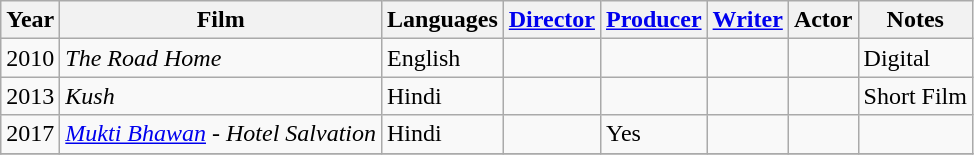<table class="wikitable">
<tr>
<th>Year</th>
<th>Film</th>
<th>Languages</th>
<th><a href='#'>Director</a></th>
<th><a href='#'>Producer</a></th>
<th><a href='#'>Writer</a></th>
<th>Actor</th>
<th>Notes</th>
</tr>
<tr>
<td>2010</td>
<td><em>The Road Home</em></td>
<td>English</td>
<td></td>
<td></td>
<td></td>
<td></td>
<td>Digital</td>
</tr>
<tr>
<td style="text-align:center;">2013</td>
<td><em> Kush </em></td>
<td>Hindi</td>
<td></td>
<td></td>
<td></td>
<td></td>
<td>Short Film</td>
</tr>
<tr>
<td style="text-align:center;">2017</td>
<td><em><a href='#'>Mukti Bhawan</a> - Hotel Salvation</em></td>
<td Hindi>Hindi</td>
<td></td>
<td>Yes</td>
<td></td>
<td></td>
<td></td>
</tr>
<tr>
</tr>
</table>
